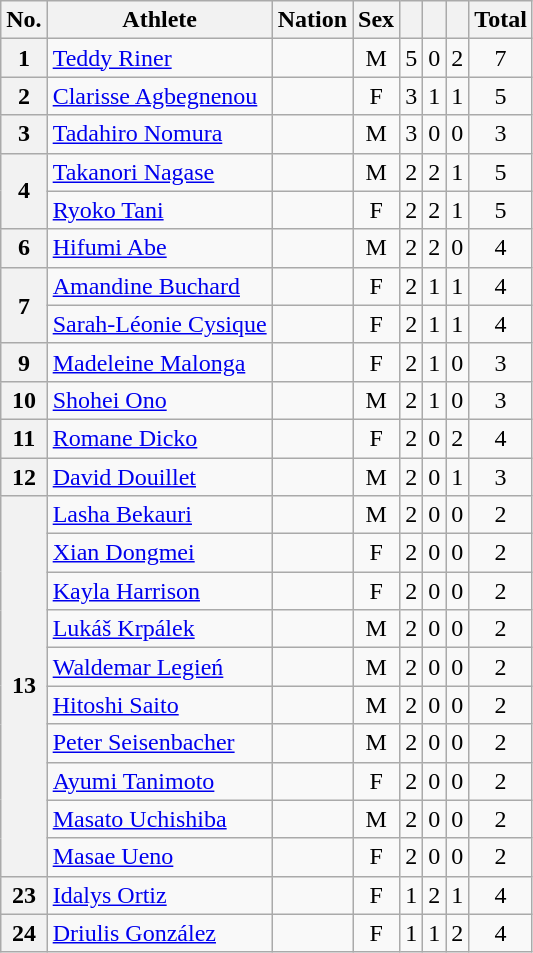<table class="wikitable sortable" style="text-align:center;">
<tr>
<th>No.</th>
<th>Athlete</th>
<th>Nation</th>
<th>Sex</th>
<th></th>
<th></th>
<th></th>
<th>Total</th>
</tr>
<tr>
<th>1</th>
<td align=left><a href='#'>Teddy Riner</a></td>
<td align=left></td>
<td>M</td>
<td>5</td>
<td>0</td>
<td>2</td>
<td>7</td>
</tr>
<tr>
<th>2</th>
<td align=left><a href='#'>Clarisse Agbegnenou</a></td>
<td align=left></td>
<td>F</td>
<td>3</td>
<td>1</td>
<td>1</td>
<td>5</td>
</tr>
<tr>
<th>3</th>
<td align=left><a href='#'>Tadahiro Nomura</a></td>
<td align=left></td>
<td>M</td>
<td>3</td>
<td>0</td>
<td>0</td>
<td>3</td>
</tr>
<tr>
<th rowspan=2>4</th>
<td align=left><a href='#'>Takanori Nagase</a></td>
<td align=left></td>
<td>M</td>
<td>2</td>
<td>2</td>
<td>1</td>
<td>5</td>
</tr>
<tr>
<td align=left><a href='#'>Ryoko Tani</a></td>
<td align=left></td>
<td>F</td>
<td>2</td>
<td>2</td>
<td>1</td>
<td>5</td>
</tr>
<tr>
<th>6</th>
<td align=left><a href='#'>Hifumi Abe</a></td>
<td align=left></td>
<td>M</td>
<td>2</td>
<td>2</td>
<td>0</td>
<td>4</td>
</tr>
<tr>
<th rowspan=2>7</th>
<td align=left><a href='#'>Amandine Buchard</a></td>
<td align=left></td>
<td>F</td>
<td>2</td>
<td>1</td>
<td>1</td>
<td>4</td>
</tr>
<tr>
<td align=left><a href='#'>Sarah-Léonie Cysique</a></td>
<td align=left></td>
<td>F</td>
<td>2</td>
<td>1</td>
<td>1</td>
<td>4</td>
</tr>
<tr>
<th>9</th>
<td align=left><a href='#'>Madeleine Malonga</a></td>
<td align=left></td>
<td>F</td>
<td>2</td>
<td>1</td>
<td>0</td>
<td>3</td>
</tr>
<tr>
<th>10</th>
<td align=left><a href='#'>Shohei Ono</a></td>
<td align=left></td>
<td>M</td>
<td>2</td>
<td>1</td>
<td>0</td>
<td>3</td>
</tr>
<tr>
<th>11</th>
<td align=left><a href='#'>Romane Dicko</a></td>
<td align=left></td>
<td>F</td>
<td>2</td>
<td>0</td>
<td>2</td>
<td>4</td>
</tr>
<tr>
<th>12</th>
<td align=left><a href='#'>David Douillet</a></td>
<td align=left></td>
<td>M</td>
<td>2</td>
<td>0</td>
<td>1</td>
<td>3</td>
</tr>
<tr>
<th rowspan="10">13</th>
<td align=left><a href='#'>Lasha Bekauri</a></td>
<td align=left></td>
<td>M</td>
<td>2</td>
<td>0</td>
<td>0</td>
<td>2</td>
</tr>
<tr>
<td align=left><a href='#'>Xian Dongmei</a></td>
<td align=left></td>
<td>F</td>
<td>2</td>
<td>0</td>
<td>0</td>
<td>2</td>
</tr>
<tr>
<td align=left><a href='#'>Kayla Harrison</a></td>
<td align=left></td>
<td>F</td>
<td>2</td>
<td>0</td>
<td>0</td>
<td>2</td>
</tr>
<tr>
<td align=left><a href='#'>Lukáš Krpálek</a></td>
<td align=left></td>
<td>M</td>
<td>2</td>
<td>0</td>
<td>0</td>
<td>2</td>
</tr>
<tr>
<td align=left><a href='#'>Waldemar Legień</a></td>
<td align=left></td>
<td>M</td>
<td>2</td>
<td>0</td>
<td>0</td>
<td>2</td>
</tr>
<tr>
<td align=left><a href='#'>Hitoshi Saito</a></td>
<td align=left></td>
<td>M</td>
<td>2</td>
<td>0</td>
<td>0</td>
<td>2</td>
</tr>
<tr>
<td align=left><a href='#'>Peter Seisenbacher</a></td>
<td align=left></td>
<td>M</td>
<td>2</td>
<td>0</td>
<td>0</td>
<td>2</td>
</tr>
<tr>
<td align=left><a href='#'>Ayumi Tanimoto</a></td>
<td align=left></td>
<td>F</td>
<td>2</td>
<td>0</td>
<td>0</td>
<td>2</td>
</tr>
<tr>
<td align=left><a href='#'>Masato Uchishiba</a></td>
<td align=left></td>
<td>M</td>
<td>2</td>
<td>0</td>
<td>0</td>
<td>2</td>
</tr>
<tr>
<td align=left><a href='#'>Masae Ueno</a></td>
<td align=left></td>
<td>F</td>
<td>2</td>
<td>0</td>
<td>0</td>
<td>2</td>
</tr>
<tr>
<th>23</th>
<td align=left><a href='#'>Idalys Ortiz</a></td>
<td align=left></td>
<td>F</td>
<td>1</td>
<td>2</td>
<td>1</td>
<td>4</td>
</tr>
<tr>
<th>24</th>
<td align=left><a href='#'>Driulis González</a></td>
<td align=left></td>
<td>F</td>
<td>1</td>
<td>1</td>
<td>2</td>
<td>4</td>
</tr>
</table>
